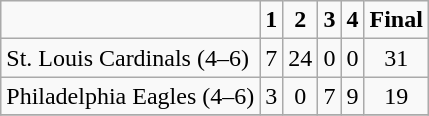<table class="wikitable" 80%>
<tr align="center">
<td></td>
<td><strong>1</strong></td>
<td><strong>2</strong></td>
<td><strong>3</strong></td>
<td><strong>4</strong></td>
<td><strong>Final</strong></td>
</tr>
<tr align="center" bgcolor="">
<td – align="left">St. Louis Cardinals (4–6)</td>
<td>7</td>
<td>24</td>
<td>0</td>
<td>0</td>
<td>31</td>
</tr>
<tr align="center" bgcolor="">
<td – align="left">Philadelphia Eagles (4–6)</td>
<td>3</td>
<td>0</td>
<td>7</td>
<td>9</td>
<td>19</td>
</tr>
<tr align="center" bgcolor="">
</tr>
</table>
